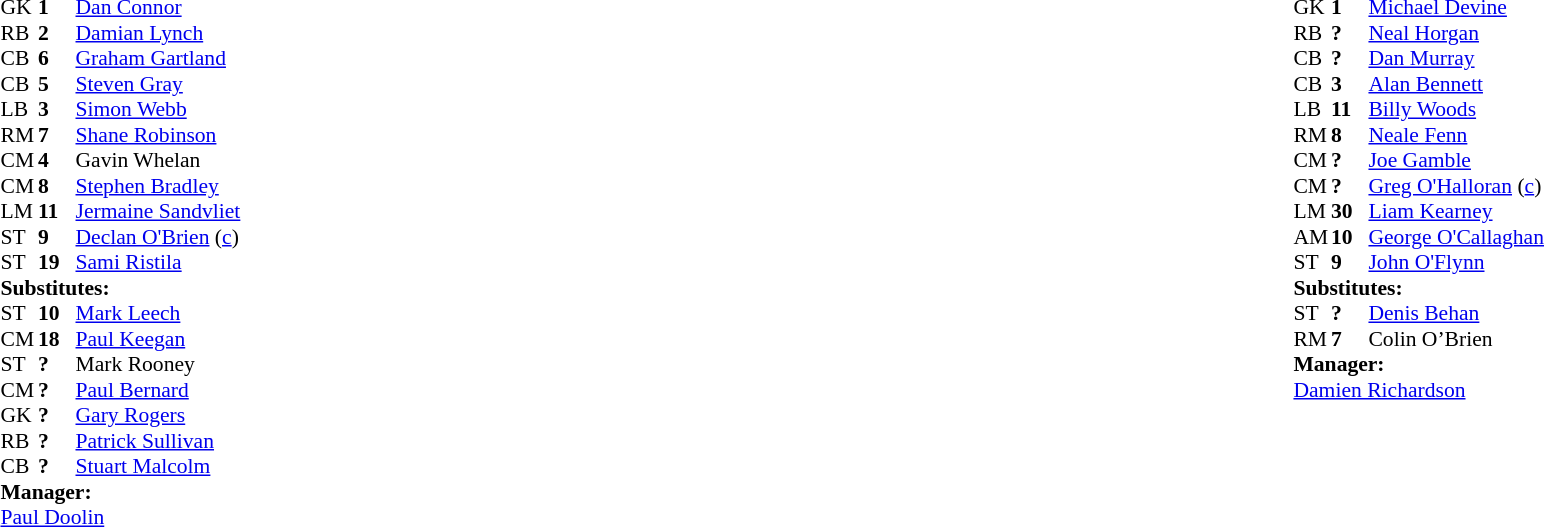<table style="width:100%">
<tr>
<td style="vertical-align:top; width:50%"><br><table cellspacing="0" cellpadding="0" style="font-size:90%">
<tr>
<th width=25></th>
<th width=25></th>
</tr>
<tr>
<td>GK</td>
<td><strong>1</strong></td>
<td> <a href='#'>Dan Connor</a></td>
</tr>
<tr>
<td>RB</td>
<td><strong>2</strong></td>
<td> <a href='#'>Damian Lynch</a></td>
<td></td>
</tr>
<tr>
<td>CB</td>
<td><strong>6</strong></td>
<td> <a href='#'>Graham Gartland</a></td>
</tr>
<tr>
<td>CB</td>
<td><strong>5</strong></td>
<td> <a href='#'>Steven Gray</a></td>
</tr>
<tr>
<td>LB</td>
<td><strong>3</strong></td>
<td> <a href='#'>Simon Webb</a></td>
</tr>
<tr>
<td>RM</td>
<td><strong>7</strong></td>
<td> <a href='#'>Shane Robinson</a></td>
</tr>
<tr>
<td>CM</td>
<td><strong>4</strong></td>
<td> Gavin Whelan</td>
<td></td>
<td></td>
</tr>
<tr>
<td>CM</td>
<td><strong>8</strong></td>
<td> <a href='#'>Stephen Bradley</a></td>
<td></td>
</tr>
<tr>
<td>LM</td>
<td><strong>11</strong></td>
<td> <a href='#'>Jermaine Sandvliet</a></td>
</tr>
<tr>
<td>ST</td>
<td><strong>9</strong></td>
<td> <a href='#'>Declan O'Brien</a> (<a href='#'>c</a>)</td>
<td></td>
<td></td>
</tr>
<tr>
<td>ST</td>
<td><strong>19</strong></td>
<td> <a href='#'>Sami Ristila</a></td>
<td></td>
<td></td>
</tr>
<tr>
<td colspan=3><strong>Substitutes:</strong></td>
</tr>
<tr>
<td>ST</td>
<td><strong>10</strong></td>
<td> <a href='#'>Mark Leech</a></td>
</tr>
<tr>
<td>CM</td>
<td><strong>18</strong></td>
<td> <a href='#'>Paul Keegan</a></td>
<td></td>
</tr>
<tr>
<td>ST</td>
<td><strong>?</strong></td>
<td> Mark Rooney</td>
<td></td>
</tr>
<tr>
<td>CM</td>
<td><strong>?</strong></td>
<td> <a href='#'>Paul Bernard</a></td>
<td></td>
</tr>
<tr>
<td>GK</td>
<td><strong>?</strong></td>
<td> <a href='#'>Gary Rogers</a></td>
</tr>
<tr>
<td>RB</td>
<td><strong>?</strong></td>
<td> <a href='#'>Patrick Sullivan</a></td>
</tr>
<tr>
<td>CB</td>
<td><strong>?</strong></td>
<td> <a href='#'>Stuart Malcolm</a></td>
</tr>
<tr>
<td colspan=3><strong>Manager:</strong></td>
</tr>
<tr>
<td colspan=4> <a href='#'>Paul Doolin</a></td>
</tr>
</table>
</td>
<td style="vertical-align:top"></td>
<td style="vertical-align:top; width:50%"><br><table cellspacing="0" cellpadding="0" style="font-size:90%; margin:auto">
<tr>
<th width=25></th>
<th width=25></th>
</tr>
<tr>
<td>GK</td>
<td><strong>1</strong></td>
<td> <a href='#'>Michael Devine</a></td>
</tr>
<tr>
<td>RB</td>
<td><strong>?</strong></td>
<td> <a href='#'>Neal Horgan</a></td>
</tr>
<tr>
<td>CB</td>
<td><strong>?</strong></td>
<td> <a href='#'>Dan Murray</a></td>
<td></td>
</tr>
<tr>
<td>CB</td>
<td><strong>3</strong></td>
<td> <a href='#'>Alan Bennett</a></td>
</tr>
<tr>
<td>LB</td>
<td><strong>11</strong></td>
<td> <a href='#'>Billy Woods</a></td>
</tr>
<tr>
<td>RM</td>
<td><strong>8</strong></td>
<td> <a href='#'>Neale Fenn</a></td>
<td></td>
</tr>
<tr>
<td>CM</td>
<td><strong>?</strong></td>
<td> <a href='#'>Joe Gamble</a></td>
</tr>
<tr>
<td>CM</td>
<td><strong>?</strong></td>
<td> <a href='#'>Greg O'Halloran</a> (<a href='#'>c</a>)</td>
<td></td>
</tr>
<tr>
<td>LM</td>
<td><strong>30</strong></td>
<td> <a href='#'>Liam Kearney</a></td>
</tr>
<tr>
<td>AM</td>
<td><strong>10</strong></td>
<td> <a href='#'>George O'Callaghan</a></td>
<td></td>
</tr>
<tr>
<td>ST</td>
<td><strong>9</strong></td>
<td> <a href='#'>John O'Flynn</a></td>
</tr>
<tr>
<td colspan=3><strong>Substitutes:</strong></td>
</tr>
<tr>
<td>ST</td>
<td><strong>?</strong></td>
<td> <a href='#'>Denis Behan</a></td>
<td></td>
</tr>
<tr>
<td>RM</td>
<td><strong>7</strong></td>
<td> Colin O’Brien</td>
<td></td>
</tr>
<tr>
<td colspan=3><strong>Manager:</strong></td>
</tr>
<tr>
<td colspan=4> <a href='#'>Damien Richardson</a></td>
</tr>
</table>
</td>
</tr>
</table>
